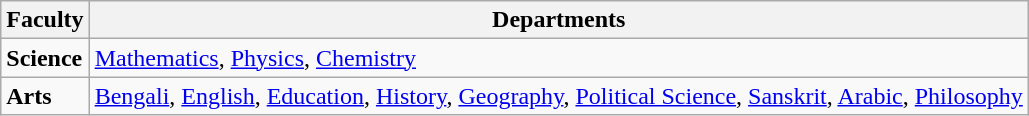<table class="wikitable sortable">
<tr>
<th>Faculty</th>
<th>Departments</th>
</tr>
<tr>
<td><strong>Science</strong></td>
<td><a href='#'>Mathematics</a>, <a href='#'>Physics</a>, <a href='#'>Chemistry</a></td>
</tr>
<tr>
<td><strong>Arts</strong></td>
<td><a href='#'>Bengali</a>, <a href='#'>English</a>, <a href='#'>Education</a>, <a href='#'>History</a>, <a href='#'>Geography</a>, <a href='#'>Political Science</a>, <a href='#'>Sanskrit</a>, <a href='#'>Arabic</a>, <a href='#'>Philosophy</a></td>
</tr>
</table>
